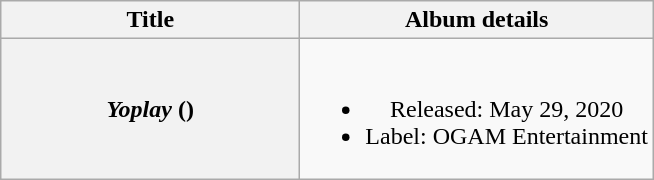<table class="wikitable plainrowheaders" style="text-align:center;">
<tr>
<th scope="col" style="width:12em;">Title</th>
<th scope="col">Album details</th>
</tr>
<tr>
<th scope="row"><em>Yoplay</em> ()</th>
<td><br><ul><li>Released: May 29, 2020</li><li>Label: OGAM Entertainment</li></ul></td>
</tr>
</table>
